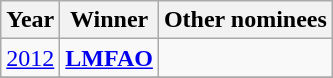<table class="wikitable">
<tr>
<th>Year</th>
<th>Winner</th>
<th>Other nominees</th>
</tr>
<tr>
<td><a href='#'>2012</a></td>
<td> <strong><a href='#'>LMFAO</a></strong></td>
<td></td>
</tr>
<tr>
</tr>
</table>
